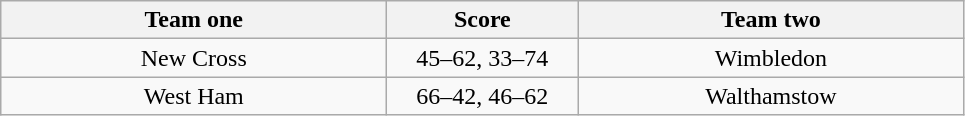<table class="wikitable" style="text-align: center">
<tr>
<th width=250>Team one</th>
<th width=120>Score</th>
<th width=250>Team two</th>
</tr>
<tr>
<td>New Cross</td>
<td>45–62, 33–74</td>
<td>Wimbledon</td>
</tr>
<tr>
<td>West Ham</td>
<td>66–42, 46–62</td>
<td>Walthamstow</td>
</tr>
</table>
